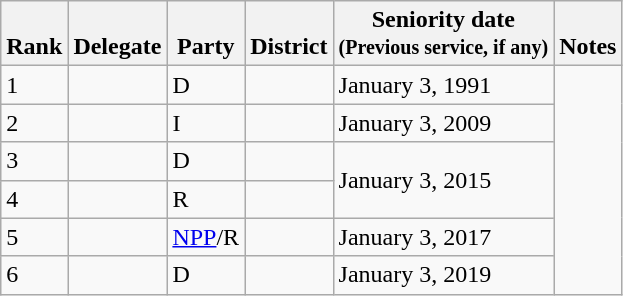<table class="wikitable sortable plainrowheaders">
<tr valign=bottom>
<th scope=col>Rank</th>
<th scope=col>Delegate</th>
<th scope=col>Party</th>
<th scope=col>District</th>
<th scope=col>Seniority date<br><small>(Previous service, if any)</small><br></th>
<th scope=col>Notes</th>
</tr>
<tr>
<td>1</td>
<td></td>
<td>D</td>
<td></td>
<td>January 3, 1991</td>
<td rowspan=6></td>
</tr>
<tr>
<td>2</td>
<td></td>
<td>I</td>
<td></td>
<td>January 3, 2009</td>
</tr>
<tr>
<td>3</td>
<td></td>
<td>D</td>
<td></td>
<td rowspan=2>January 3, 2015</td>
</tr>
<tr>
<td>4</td>
<td></td>
<td>R</td>
<td></td>
</tr>
<tr>
<td>5</td>
<td></td>
<td><a href='#'>NPP</a>/R</td>
<td></td>
<td>January 3, 2017</td>
</tr>
<tr>
<td>6</td>
<td></td>
<td>D</td>
<td></td>
<td>January 3, 2019</td>
</tr>
</table>
